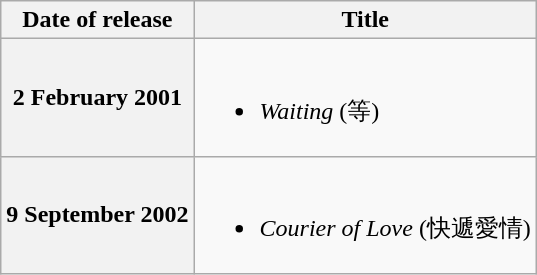<table class="wikitable sortable">
<tr>
<th align="center">Date of release</th>
<th align="left">Title</th>
</tr>
<tr>
<th align="left">2 February 2001</th>
<td align="left"><br><ul><li><em>Waiting</em> (等)</li></ul></td>
</tr>
<tr>
<th align="left">9 September 2002</th>
<td align="left"><br><ul><li><em>Courier of Love</em> (快遞愛情)</li></ul></td>
</tr>
</table>
